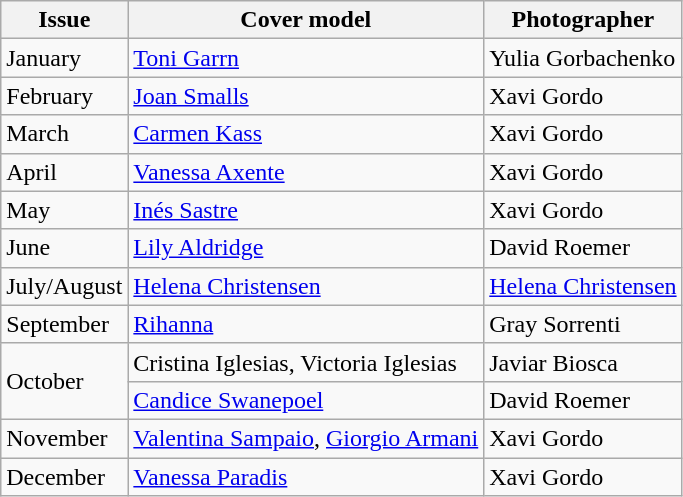<table class="sortable wikitable">
<tr>
<th>Issue</th>
<th>Cover model</th>
<th>Photographer</th>
</tr>
<tr>
<td>January</td>
<td><a href='#'>Toni Garrn</a></td>
<td>Yulia Gorbachenko</td>
</tr>
<tr>
<td>February</td>
<td><a href='#'>Joan Smalls</a></td>
<td>Xavi Gordo</td>
</tr>
<tr>
<td>March</td>
<td><a href='#'>Carmen Kass</a></td>
<td>Xavi Gordo</td>
</tr>
<tr>
<td>April</td>
<td><a href='#'>Vanessa Axente</a></td>
<td>Xavi Gordo</td>
</tr>
<tr>
<td>May</td>
<td><a href='#'>Inés Sastre</a></td>
<td>Xavi Gordo</td>
</tr>
<tr>
<td>June</td>
<td><a href='#'>Lily Aldridge</a></td>
<td>David Roemer</td>
</tr>
<tr>
<td>July/August</td>
<td><a href='#'>Helena Christensen</a></td>
<td><a href='#'>Helena Christensen</a></td>
</tr>
<tr>
<td>September</td>
<td><a href='#'>Rihanna</a></td>
<td>Gray Sorrenti</td>
</tr>
<tr>
<td rowspan="2">October</td>
<td>Cristina Iglesias, Victoria Iglesias</td>
<td>Javiar Biosca</td>
</tr>
<tr>
<td><a href='#'>Candice Swanepoel</a></td>
<td>David Roemer</td>
</tr>
<tr>
<td>November</td>
<td><a href='#'>Valentina Sampaio</a>, <a href='#'>Giorgio Armani</a></td>
<td>Xavi Gordo</td>
</tr>
<tr>
<td>December</td>
<td><a href='#'>Vanessa Paradis</a></td>
<td>Xavi Gordo</td>
</tr>
</table>
